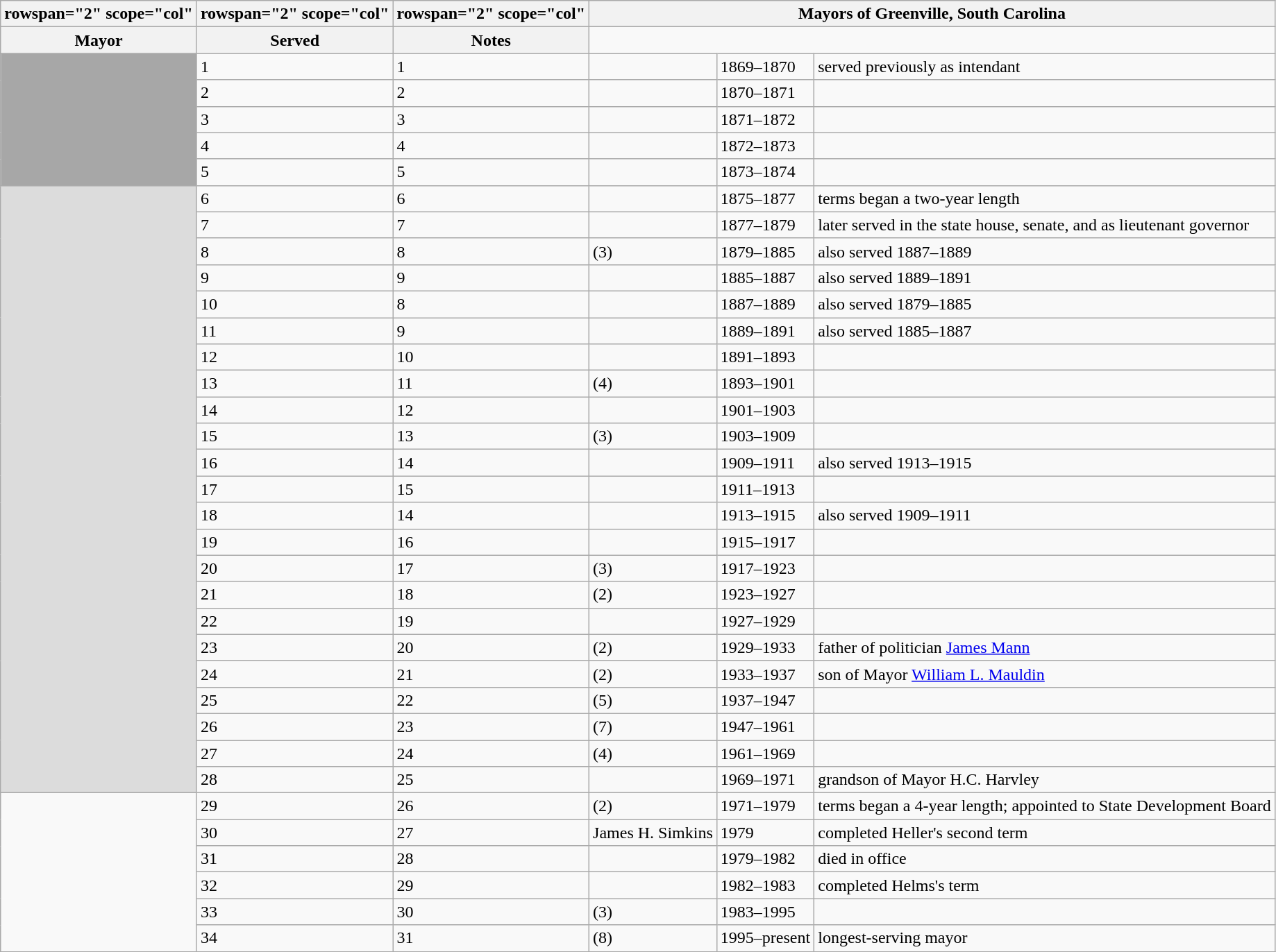<table class="wikitable sortable sticky-header-multi">
<tr>
<th>rowspan="2" scope="col" </th>
<th>rowspan="2" scope="col" </th>
<th>rowspan="2" scope="col" </th>
<th colspan="3" class="unsortable">Mayors of Greenville, South Carolina</th>
</tr>
<tr>
<th scope="col">Mayor</th>
<th scope="col">Served</th>
<th scope="col" class="unsortable">Notes</th>
</tr>
<tr>
<td rowspan=5 bgcolor="#A7A7A7" valign="top"></td>
<td>1</td>
<td>1</td>
<td></td>
<td>1869–1870</td>
<td>served previously as intendant</td>
</tr>
<tr>
<td>2</td>
<td>2</td>
<td></td>
<td>1870–1871</td>
<td></td>
</tr>
<tr>
<td>3</td>
<td>3</td>
<td></td>
<td>1871–1872</td>
<td></td>
</tr>
<tr>
<td>4</td>
<td>4</td>
<td></td>
<td>1872–1873</td>
<td></td>
</tr>
<tr>
<td>5</td>
<td>5</td>
<td></td>
<td>1873–1874</td>
<td></td>
</tr>
<tr>
<td rowspan=23 bgcolor="gainsboro "valign="top"></td>
<td>6</td>
<td>6</td>
<td></td>
<td>1875–1877</td>
<td>terms began a two-year length</td>
</tr>
<tr>
<td>7</td>
<td>7</td>
<td></td>
<td>1877–1879</td>
<td>later served in the state house, senate, and as lieutenant governor</td>
</tr>
<tr>
<td>8</td>
<td>8</td>
<td> (3)</td>
<td>1879–1885</td>
<td>also served 1887–1889</td>
</tr>
<tr>
<td>9</td>
<td>9</td>
<td></td>
<td>1885–1887</td>
<td>also served 1889–1891</td>
</tr>
<tr>
<td>10</td>
<td>8</td>
<td></td>
<td>1887–1889</td>
<td>also served 1879–1885</td>
</tr>
<tr>
<td>11</td>
<td>9</td>
<td></td>
<td>1889–1891</td>
<td>also served 1885–1887</td>
</tr>
<tr>
<td>12</td>
<td>10</td>
<td></td>
<td>1891–1893</td>
<td></td>
</tr>
<tr>
<td>13</td>
<td>11</td>
<td> (4)</td>
<td>1893–1901</td>
<td></td>
</tr>
<tr>
<td>14</td>
<td>12</td>
<td></td>
<td>1901–1903</td>
<td></td>
</tr>
<tr>
<td>15</td>
<td>13</td>
<td> (3)</td>
<td>1903–1909</td>
<td></td>
</tr>
<tr>
<td>16</td>
<td>14</td>
<td></td>
<td>1909–1911</td>
<td>also served 1913–1915</td>
</tr>
<tr>
<td>17</td>
<td>15</td>
<td></td>
<td>1911–1913</td>
<td></td>
</tr>
<tr>
<td>18</td>
<td>14</td>
<td></td>
<td>1913–1915</td>
<td>also served 1909–1911</td>
</tr>
<tr>
<td>19</td>
<td>16</td>
<td></td>
<td>1915–1917</td>
<td></td>
</tr>
<tr>
<td>20</td>
<td>17</td>
<td> (3)</td>
<td>1917–1923</td>
<td></td>
</tr>
<tr>
<td>21</td>
<td>18</td>
<td> (2)</td>
<td>1923–1927</td>
<td></td>
</tr>
<tr>
<td>22</td>
<td>19</td>
<td></td>
<td>1927–1929</td>
<td></td>
</tr>
<tr>
<td>23</td>
<td>20</td>
<td> (2)</td>
<td>1929–1933</td>
<td>father of politician <a href='#'>James Mann</a></td>
</tr>
<tr>
<td>24</td>
<td>21</td>
<td> (2)</td>
<td>1933–1937</td>
<td>son of Mayor <a href='#'>William L. Mauldin</a></td>
</tr>
<tr>
<td>25</td>
<td>22</td>
<td> (5)</td>
<td>1937–1947</td>
<td></td>
</tr>
<tr>
<td>26</td>
<td>23</td>
<td> (7)</td>
<td>1947–1961</td>
<td></td>
</tr>
<tr>
<td>27</td>
<td>24</td>
<td> (4)</td>
<td>1961–1969</td>
<td></td>
</tr>
<tr>
<td>28</td>
<td>25</td>
<td></td>
<td>1969–1971</td>
<td>grandson of Mayor H.C. Harvley</td>
</tr>
<tr>
<td rowspan=6 valign="top"></td>
<td>29</td>
<td>26</td>
<td> (2)</td>
<td>1971–1979</td>
<td>terms began a 4-year length; appointed to State Development Board</td>
</tr>
<tr>
<td>30</td>
<td>27</td>
<td {{sortname>James H. Simkins</td>
<td>1979</td>
<td>completed Heller's second term</td>
</tr>
<tr>
<td>31</td>
<td>28</td>
<td></td>
<td>1979–1982</td>
<td>died in office</td>
</tr>
<tr>
<td>32</td>
<td>29</td>
<td></td>
<td>1982–1983</td>
<td>completed Helms's term</td>
</tr>
<tr>
<td>33</td>
<td>30</td>
<td> (3)</td>
<td>1983–1995</td>
<td></td>
</tr>
<tr>
<td>34</td>
<td>31</td>
<td> (8)</td>
<td>1995–present</td>
<td>longest-serving mayor</td>
</tr>
<tr>
</tr>
</table>
